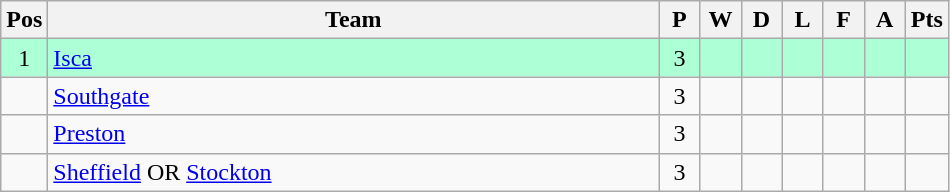<table class="wikitable" style="font-size: 100%">
<tr>
<th width=20>Pos</th>
<th width=400>Team</th>
<th width=20>P</th>
<th width=20>W</th>
<th width=20>D</th>
<th width=20>L</th>
<th width=20>F</th>
<th width=20>A</th>
<th width=20>Pts</th>
</tr>
<tr align=center style="background: #ADFFD6;">
<td>1</td>
<td align="left"><a href='#'>Isca</a></td>
<td>3</td>
<td></td>
<td></td>
<td></td>
<td></td>
<td></td>
<td></td>
</tr>
<tr align=center>
<td></td>
<td align="left"><a href='#'>Southgate</a></td>
<td>3</td>
<td></td>
<td></td>
<td></td>
<td></td>
<td></td>
<td></td>
</tr>
<tr align=center>
<td></td>
<td align="left"><a href='#'>Preston</a></td>
<td>3</td>
<td></td>
<td></td>
<td></td>
<td></td>
<td></td>
<td></td>
</tr>
<tr align=center>
<td></td>
<td align="left"><a href='#'>Sheffield</a> OR <a href='#'>Stockton</a></td>
<td>3</td>
<td></td>
<td></td>
<td></td>
<td></td>
<td></td>
<td></td>
</tr>
</table>
